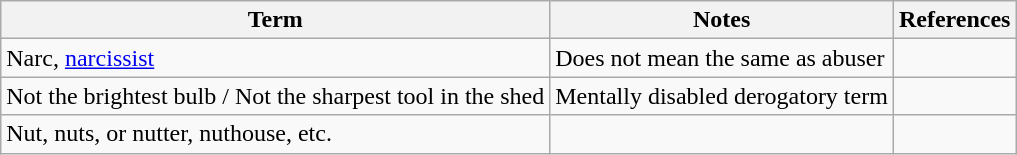<table class="wikitable">
<tr>
<th>Term</th>
<th>Notes</th>
<th>References</th>
</tr>
<tr>
<td>Narc, <a href='#'>narcissist</a></td>
<td>Does not mean the same as abuser</td>
<td></td>
</tr>
<tr>
<td>Not the brightest bulb / Not the sharpest tool in the shed</td>
<td>Mentally disabled derogatory term</td>
<td></td>
</tr>
<tr>
<td>Nut, nuts, or nutter, nuthouse, etc.</td>
<td></td>
<td></td>
</tr>
</table>
